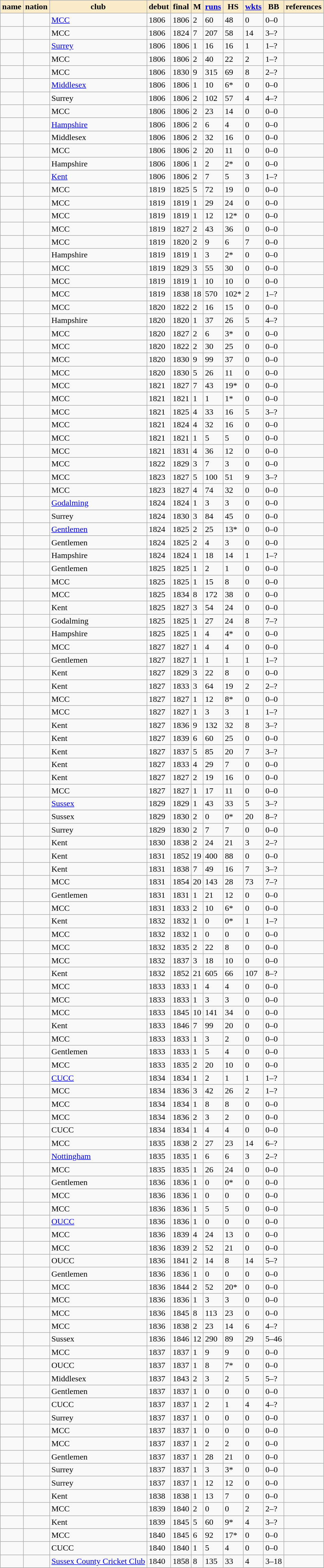<table class="wikitable sortable plainrowheaders">
<tr>
<th style="background:#faecc8">name</th>
<th style="background:#faecc8">nation</th>
<th style="background:#faecc8">club</th>
<th style="background:#faecc8">debut</th>
<th style="background:#faecc8">final</th>
<th style="background:#faecc8">M</th>
<th style="background:#faecc8"><a href='#'>runs</a></th>
<th style="background:#faecc8">HS</th>
<th style="background:#faecc8"><a href='#'>wkts</a></th>
<th style="background:#faecc8">BB</th>
<th class="unsortable" style="background:#faecc8">references</th>
</tr>
<tr>
<td></td>
<td></td>
<td><a href='#'>MCC</a></td>
<td>1806</td>
<td>1806</td>
<td>2</td>
<td>60</td>
<td>48</td>
<td>0</td>
<td>0–0</td>
<td></td>
</tr>
<tr>
<td></td>
<td></td>
<td>MCC</td>
<td>1806</td>
<td>1824</td>
<td>7</td>
<td>207</td>
<td>58</td>
<td>14</td>
<td>3–?</td>
<td></td>
</tr>
<tr>
<td><strong></strong></td>
<td></td>
<td><a href='#'>Surrey</a></td>
<td>1806</td>
<td>1806</td>
<td>1</td>
<td>16</td>
<td>16</td>
<td>1</td>
<td>1–?</td>
<td></td>
</tr>
<tr>
<td></td>
<td></td>
<td>MCC</td>
<td>1806</td>
<td>1806</td>
<td>2</td>
<td>40</td>
<td>22</td>
<td>2</td>
<td>1–?</td>
<td></td>
</tr>
<tr>
<td></td>
<td></td>
<td>MCC</td>
<td>1806</td>
<td>1830</td>
<td>9</td>
<td>315</td>
<td>69</td>
<td>8</td>
<td>2–?</td>
<td></td>
</tr>
<tr>
<td></td>
<td></td>
<td><a href='#'>Middlesex</a></td>
<td>1806</td>
<td>1806</td>
<td>1</td>
<td>10</td>
<td>6*</td>
<td>0</td>
<td>0–0</td>
<td></td>
</tr>
<tr>
<td><strong> </strong></td>
<td></td>
<td>Surrey</td>
<td>1806</td>
<td>1806</td>
<td>2</td>
<td>102</td>
<td>57</td>
<td>4</td>
<td>4–?</td>
<td></td>
</tr>
<tr>
<td></td>
<td></td>
<td>MCC</td>
<td>1806</td>
<td>1806</td>
<td>2</td>
<td>23</td>
<td>14</td>
<td>0</td>
<td>0–0</td>
<td></td>
</tr>
<tr>
<td></td>
<td></td>
<td><a href='#'>Hampshire</a></td>
<td>1806</td>
<td>1806</td>
<td>2</td>
<td>6</td>
<td>4</td>
<td>0</td>
<td>0–0</td>
<td></td>
</tr>
<tr>
<td></td>
<td></td>
<td>Middlesex</td>
<td>1806</td>
<td>1806</td>
<td>2</td>
<td>32</td>
<td>16</td>
<td>0</td>
<td>0–0</td>
<td></td>
</tr>
<tr>
<td></td>
<td></td>
<td>MCC</td>
<td>1806</td>
<td>1806</td>
<td>2</td>
<td>20</td>
<td>11</td>
<td>0</td>
<td>0–0</td>
<td></td>
</tr>
<tr>
<td></td>
<td></td>
<td>Hampshire</td>
<td>1806</td>
<td>1806</td>
<td>1</td>
<td>2</td>
<td>2*</td>
<td>0</td>
<td>0–0</td>
<td></td>
</tr>
<tr>
<td></td>
<td></td>
<td><a href='#'>Kent</a></td>
<td>1806</td>
<td>1806</td>
<td>2</td>
<td>7</td>
<td>5</td>
<td>3</td>
<td>1–?</td>
<td></td>
</tr>
<tr>
<td></td>
<td></td>
<td>MCC</td>
<td>1819</td>
<td>1825</td>
<td>5</td>
<td>72</td>
<td>19</td>
<td>0</td>
<td>0–0</td>
<td></td>
</tr>
<tr>
<td></td>
<td></td>
<td>MCC</td>
<td>1819</td>
<td>1819</td>
<td>1</td>
<td>29</td>
<td>24</td>
<td>0</td>
<td>0–0</td>
<td></td>
</tr>
<tr>
<td></td>
<td></td>
<td>MCC</td>
<td>1819</td>
<td>1819</td>
<td>1</td>
<td>12</td>
<td>12*</td>
<td>0</td>
<td>0–0</td>
<td></td>
</tr>
<tr>
<td></td>
<td></td>
<td>MCC</td>
<td>1819</td>
<td>1827</td>
<td>2</td>
<td>43</td>
<td>36</td>
<td>0</td>
<td>0–0</td>
<td></td>
</tr>
<tr>
<td></td>
<td></td>
<td>MCC</td>
<td>1819</td>
<td>1820</td>
<td>2</td>
<td>9</td>
<td>6</td>
<td>7</td>
<td>0–0</td>
<td></td>
</tr>
<tr>
<td></td>
<td></td>
<td>Hampshire</td>
<td>1819</td>
<td>1819</td>
<td>1</td>
<td>3</td>
<td>2*</td>
<td>0</td>
<td>0–0</td>
<td></td>
</tr>
<tr>
<td></td>
<td></td>
<td>MCC</td>
<td>1819</td>
<td>1829</td>
<td>3</td>
<td>55</td>
<td>30</td>
<td>0</td>
<td>0–0</td>
<td></td>
</tr>
<tr>
<td></td>
<td></td>
<td>MCC</td>
<td>1819</td>
<td>1819</td>
<td>1</td>
<td>10</td>
<td>10</td>
<td>0</td>
<td>0–0</td>
<td></td>
</tr>
<tr>
<td></td>
<td></td>
<td>MCC</td>
<td>1819</td>
<td>1838</td>
<td>18</td>
<td>570</td>
<td>102*</td>
<td>2</td>
<td>1–?</td>
<td></td>
</tr>
<tr>
<td></td>
<td></td>
<td>MCC</td>
<td>1820</td>
<td>1822</td>
<td>2</td>
<td>16</td>
<td>15</td>
<td>0</td>
<td>0–0</td>
<td></td>
</tr>
<tr>
<td><strong></strong></td>
<td></td>
<td>Hampshire</td>
<td>1820</td>
<td>1820</td>
<td>1</td>
<td>37</td>
<td>26</td>
<td>5</td>
<td>4–?</td>
<td></td>
</tr>
<tr>
<td></td>
<td></td>
<td>MCC</td>
<td>1820</td>
<td>1827</td>
<td>2</td>
<td>6</td>
<td>3*</td>
<td>0</td>
<td>0–0</td>
<td></td>
</tr>
<tr>
<td></td>
<td></td>
<td>MCC</td>
<td>1820</td>
<td>1822</td>
<td>2</td>
<td>30</td>
<td>25</td>
<td>0</td>
<td>0–0</td>
<td></td>
</tr>
<tr>
<td></td>
<td></td>
<td>MCC</td>
<td>1820</td>
<td>1830</td>
<td>9</td>
<td>99</td>
<td>37</td>
<td>0</td>
<td>0–0</td>
<td></td>
</tr>
<tr>
<td></td>
<td></td>
<td>MCC</td>
<td>1820</td>
<td>1830</td>
<td>5</td>
<td>26</td>
<td>11</td>
<td>0</td>
<td>0–0</td>
<td></td>
</tr>
<tr>
<td></td>
<td></td>
<td>MCC</td>
<td>1821</td>
<td>1827</td>
<td>7</td>
<td>43</td>
<td>19*</td>
<td>0</td>
<td>0–0</td>
<td></td>
</tr>
<tr>
<td></td>
<td></td>
<td>MCC</td>
<td>1821</td>
<td>1821</td>
<td>1</td>
<td>1</td>
<td>1*</td>
<td>0</td>
<td>0–0</td>
<td></td>
</tr>
<tr>
<td></td>
<td></td>
<td>MCC</td>
<td>1821</td>
<td>1825</td>
<td>4</td>
<td>33</td>
<td>16</td>
<td>5</td>
<td>3–?</td>
<td></td>
</tr>
<tr>
<td></td>
<td></td>
<td>MCC</td>
<td>1821</td>
<td>1824</td>
<td>4</td>
<td>32</td>
<td>16</td>
<td>0</td>
<td>0–0</td>
<td></td>
</tr>
<tr>
<td></td>
<td></td>
<td>MCC</td>
<td>1821</td>
<td>1821</td>
<td>1</td>
<td>5</td>
<td>5</td>
<td>0</td>
<td>0–0</td>
<td></td>
</tr>
<tr>
<td></td>
<td></td>
<td>MCC</td>
<td>1821</td>
<td>1831</td>
<td>4</td>
<td>36</td>
<td>12</td>
<td>0</td>
<td>0–0</td>
<td></td>
</tr>
<tr>
<td></td>
<td></td>
<td>MCC</td>
<td>1822</td>
<td>1829</td>
<td>3</td>
<td>7</td>
<td>3</td>
<td>0</td>
<td>0–0</td>
<td></td>
</tr>
<tr>
<td></td>
<td></td>
<td>MCC</td>
<td>1823</td>
<td>1827</td>
<td>5</td>
<td>100</td>
<td>51</td>
<td>9</td>
<td>3–?</td>
<td></td>
</tr>
<tr>
<td></td>
<td></td>
<td>MCC</td>
<td>1823</td>
<td>1827</td>
<td>4</td>
<td>74</td>
<td>32</td>
<td>0</td>
<td>0–0</td>
<td></td>
</tr>
<tr>
<td></td>
<td></td>
<td><a href='#'>Godalming</a></td>
<td>1824</td>
<td>1824</td>
<td>1</td>
<td>3</td>
<td>3</td>
<td>0</td>
<td>0–0</td>
<td></td>
</tr>
<tr>
<td></td>
<td></td>
<td>Surrey</td>
<td>1824</td>
<td>1830</td>
<td>3</td>
<td>84</td>
<td>45</td>
<td>0</td>
<td>0–0</td>
<td></td>
</tr>
<tr>
<td></td>
<td></td>
<td><a href='#'>Gentlemen</a></td>
<td>1824</td>
<td>1825</td>
<td>2</td>
<td>25</td>
<td>13*</td>
<td>0</td>
<td>0–0</td>
<td></td>
</tr>
<tr>
<td></td>
<td></td>
<td>Gentlemen</td>
<td>1824</td>
<td>1825</td>
<td>2</td>
<td>4</td>
<td>3</td>
<td>0</td>
<td>0–0</td>
<td></td>
</tr>
<tr>
<td></td>
<td></td>
<td>Hampshire</td>
<td>1824</td>
<td>1824</td>
<td>1</td>
<td>18</td>
<td>14</td>
<td>1</td>
<td>1–?</td>
<td></td>
</tr>
<tr>
<td></td>
<td></td>
<td>Gentlemen</td>
<td>1825</td>
<td>1825</td>
<td>1</td>
<td>2</td>
<td>1</td>
<td>0</td>
<td>0–0</td>
<td></td>
</tr>
<tr>
<td></td>
<td></td>
<td>MCC</td>
<td>1825</td>
<td>1825</td>
<td>1</td>
<td>15</td>
<td>8</td>
<td>0</td>
<td>0–0</td>
<td></td>
</tr>
<tr>
<td></td>
<td></td>
<td>MCC</td>
<td>1825</td>
<td>1834</td>
<td>8</td>
<td>172</td>
<td>38</td>
<td>0</td>
<td>0–0</td>
<td></td>
</tr>
<tr>
<td></td>
<td></td>
<td>Kent</td>
<td>1825</td>
<td>1827</td>
<td>3</td>
<td>54</td>
<td>24</td>
<td>0</td>
<td>0–0</td>
<td></td>
</tr>
<tr>
<td></td>
<td></td>
<td>Godalming</td>
<td>1825</td>
<td>1825</td>
<td>1</td>
<td>27</td>
<td>24</td>
<td>8</td>
<td>7–?</td>
<td></td>
</tr>
<tr>
<td></td>
<td></td>
<td>Hampshire</td>
<td>1825</td>
<td>1825</td>
<td>1</td>
<td>4</td>
<td>4*</td>
<td>0</td>
<td>0–0</td>
<td></td>
</tr>
<tr>
<td></td>
<td></td>
<td>MCC</td>
<td>1827</td>
<td>1827</td>
<td>1</td>
<td>4</td>
<td>4</td>
<td>0</td>
<td>0–0</td>
<td></td>
</tr>
<tr>
<td></td>
<td></td>
<td>Gentlemen</td>
<td>1827</td>
<td>1827</td>
<td>1</td>
<td>1</td>
<td>1</td>
<td>1</td>
<td>1–?</td>
<td></td>
</tr>
<tr>
<td></td>
<td></td>
<td>Kent</td>
<td>1827</td>
<td>1829</td>
<td>3</td>
<td>22</td>
<td>8</td>
<td>0</td>
<td>0–0</td>
<td></td>
</tr>
<tr>
<td></td>
<td></td>
<td>Kent</td>
<td>1827</td>
<td>1833</td>
<td>3</td>
<td>64</td>
<td>19</td>
<td>2</td>
<td>2–?</td>
<td></td>
</tr>
<tr>
<td></td>
<td></td>
<td>MCC</td>
<td>1827</td>
<td>1827</td>
<td>1</td>
<td>12</td>
<td>8*</td>
<td>0</td>
<td>0–0</td>
<td></td>
</tr>
<tr>
<td></td>
<td></td>
<td>MCC</td>
<td>1827</td>
<td>1827</td>
<td>1</td>
<td>3</td>
<td>3</td>
<td>1</td>
<td>1–?</td>
<td></td>
</tr>
<tr>
<td></td>
<td></td>
<td>Kent</td>
<td>1827</td>
<td>1836</td>
<td>9</td>
<td>132</td>
<td>32</td>
<td>8</td>
<td>3–?</td>
<td></td>
</tr>
<tr>
<td></td>
<td></td>
<td>Kent</td>
<td>1827</td>
<td>1839</td>
<td>6</td>
<td>60</td>
<td>25</td>
<td>0</td>
<td>0–0</td>
<td></td>
</tr>
<tr>
<td></td>
<td></td>
<td>Kent</td>
<td>1827</td>
<td>1837</td>
<td>5</td>
<td>85</td>
<td>20</td>
<td>7</td>
<td>3–?</td>
<td></td>
</tr>
<tr>
<td></td>
<td></td>
<td>Kent</td>
<td>1827</td>
<td>1833</td>
<td>4</td>
<td>29</td>
<td>7</td>
<td>0</td>
<td>0–0</td>
<td></td>
</tr>
<tr>
<td></td>
<td></td>
<td>Kent</td>
<td>1827</td>
<td>1827</td>
<td>2</td>
<td>19</td>
<td>16</td>
<td>0</td>
<td>0–0</td>
<td></td>
</tr>
<tr>
<td></td>
<td></td>
<td>MCC</td>
<td>1827</td>
<td>1827</td>
<td>1</td>
<td>17</td>
<td>11</td>
<td>0</td>
<td>0–0</td>
<td></td>
</tr>
<tr>
<td><strong> </strong></td>
<td></td>
<td><a href='#'>Sussex</a></td>
<td>1829</td>
<td>1829</td>
<td>1</td>
<td>43</td>
<td>33</td>
<td>5</td>
<td>3–?</td>
<td></td>
</tr>
<tr>
<td><strong></strong></td>
<td></td>
<td>Sussex</td>
<td>1829</td>
<td>1830</td>
<td>2</td>
<td>0</td>
<td>0*</td>
<td>20</td>
<td>8–?</td>
<td></td>
</tr>
<tr>
<td></td>
<td></td>
<td>Surrey</td>
<td>1829</td>
<td>1830</td>
<td>2</td>
<td>7</td>
<td>7</td>
<td>0</td>
<td>0–0</td>
<td></td>
</tr>
<tr>
<td><strong></strong></td>
<td></td>
<td>Kent</td>
<td>1830</td>
<td>1838</td>
<td>2</td>
<td>24</td>
<td>21</td>
<td>3</td>
<td>2–?</td>
<td></td>
</tr>
<tr>
<td></td>
<td></td>
<td>Kent</td>
<td>1831</td>
<td>1852</td>
<td>19</td>
<td>400</td>
<td>88</td>
<td>0</td>
<td>0–0</td>
<td></td>
</tr>
<tr>
<td></td>
<td></td>
<td>Kent</td>
<td>1831</td>
<td>1838</td>
<td>7</td>
<td>49</td>
<td>16</td>
<td>7</td>
<td>3–?</td>
<td></td>
</tr>
<tr>
<td></td>
<td></td>
<td>MCC</td>
<td>1831</td>
<td>1854</td>
<td>20</td>
<td>143</td>
<td>28</td>
<td>73</td>
<td>7–?</td>
<td></td>
</tr>
<tr>
<td></td>
<td></td>
<td>Gentlemen</td>
<td>1831</td>
<td>1831</td>
<td>1</td>
<td>21</td>
<td>12</td>
<td>0</td>
<td>0–0</td>
<td></td>
</tr>
<tr>
<td></td>
<td></td>
<td>MCC</td>
<td>1831</td>
<td>1833</td>
<td>2</td>
<td>10</td>
<td>6*</td>
<td>0</td>
<td>0–0</td>
<td></td>
</tr>
<tr>
<td></td>
<td></td>
<td>Kent</td>
<td>1832</td>
<td>1832</td>
<td>1</td>
<td>0</td>
<td>0*</td>
<td>1</td>
<td>1–?</td>
<td></td>
</tr>
<tr>
<td></td>
<td></td>
<td>MCC</td>
<td>1832</td>
<td>1832</td>
<td>1</td>
<td>0</td>
<td>0</td>
<td>0</td>
<td>0–0</td>
<td></td>
</tr>
<tr>
<td></td>
<td></td>
<td>MCC</td>
<td>1832</td>
<td>1835</td>
<td>2</td>
<td>22</td>
<td>8</td>
<td>0</td>
<td>0–0</td>
<td></td>
</tr>
<tr>
<td></td>
<td></td>
<td>MCC</td>
<td>1832</td>
<td>1837</td>
<td>3</td>
<td>18</td>
<td>10</td>
<td>0</td>
<td>0–0</td>
<td></td>
</tr>
<tr>
<td></td>
<td></td>
<td>Kent</td>
<td>1832</td>
<td>1852</td>
<td>21</td>
<td>605</td>
<td>66</td>
<td>107</td>
<td>8–?</td>
<td></td>
</tr>
<tr>
<td></td>
<td></td>
<td>MCC</td>
<td>1833</td>
<td>1833</td>
<td>1</td>
<td>4</td>
<td>4</td>
<td>0</td>
<td>0–0</td>
<td></td>
</tr>
<tr>
<td></td>
<td></td>
<td>MCC</td>
<td>1833</td>
<td>1833</td>
<td>1</td>
<td>3</td>
<td>3</td>
<td>0</td>
<td>0–0</td>
<td></td>
</tr>
<tr>
<td></td>
<td></td>
<td>MCC</td>
<td>1833</td>
<td>1845</td>
<td>10</td>
<td>141</td>
<td>34</td>
<td>0</td>
<td>0–0</td>
<td></td>
</tr>
<tr>
<td></td>
<td></td>
<td>Kent</td>
<td>1833</td>
<td>1846</td>
<td>7</td>
<td>99</td>
<td>20</td>
<td>0</td>
<td>0–0</td>
<td></td>
</tr>
<tr>
<td></td>
<td></td>
<td>MCC</td>
<td>1833</td>
<td>1833</td>
<td>1</td>
<td>3</td>
<td>2</td>
<td>0</td>
<td>0–0</td>
<td></td>
</tr>
<tr>
<td></td>
<td></td>
<td>Gentlemen</td>
<td>1833</td>
<td>1833</td>
<td>1</td>
<td>5</td>
<td>4</td>
<td>0</td>
<td>0–0</td>
<td></td>
</tr>
<tr>
<td></td>
<td></td>
<td>MCC</td>
<td>1833</td>
<td>1835</td>
<td>2</td>
<td>20</td>
<td>10</td>
<td>0</td>
<td>0–0</td>
<td></td>
</tr>
<tr>
<td></td>
<td></td>
<td><a href='#'>CUCC</a></td>
<td>1834</td>
<td>1834</td>
<td>1</td>
<td>2</td>
<td>1</td>
<td>1</td>
<td>1–?</td>
<td></td>
</tr>
<tr>
<td></td>
<td></td>
<td>MCC</td>
<td>1834</td>
<td>1836</td>
<td>3</td>
<td>42</td>
<td>26</td>
<td>2</td>
<td>1–?</td>
<td></td>
</tr>
<tr>
<td></td>
<td></td>
<td>MCC</td>
<td>1834</td>
<td>1834</td>
<td>1</td>
<td>8</td>
<td>8</td>
<td>0</td>
<td>0–0</td>
<td></td>
</tr>
<tr>
<td></td>
<td></td>
<td>MCC</td>
<td>1834</td>
<td>1836</td>
<td>2</td>
<td>3</td>
<td>2</td>
<td>0</td>
<td>0–0</td>
<td></td>
</tr>
<tr>
<td></td>
<td></td>
<td>CUCC</td>
<td>1834</td>
<td>1834</td>
<td>1</td>
<td>4</td>
<td>4</td>
<td>0</td>
<td>0–0</td>
<td></td>
</tr>
<tr>
<td><strong></strong></td>
<td></td>
<td>MCC</td>
<td>1835</td>
<td>1838</td>
<td>2</td>
<td>27</td>
<td>23</td>
<td>14</td>
<td>6–?</td>
<td></td>
</tr>
<tr>
<td><strong></strong></td>
<td></td>
<td><a href='#'>Nottingham</a></td>
<td>1835</td>
<td>1835</td>
<td>1</td>
<td>6</td>
<td>6</td>
<td>3</td>
<td>2–?</td>
<td></td>
</tr>
<tr>
<td></td>
<td></td>
<td>MCC</td>
<td>1835</td>
<td>1835</td>
<td>1</td>
<td>26</td>
<td>24</td>
<td>0</td>
<td>0–0</td>
<td></td>
</tr>
<tr>
<td></td>
<td></td>
<td>Gentlemen</td>
<td>1836</td>
<td>1836</td>
<td>1</td>
<td>0</td>
<td>0*</td>
<td>0</td>
<td>0–0</td>
<td></td>
</tr>
<tr>
<td></td>
<td></td>
<td>MCC</td>
<td>1836</td>
<td>1836</td>
<td>1</td>
<td>0</td>
<td>0</td>
<td>0</td>
<td>0–0</td>
<td></td>
</tr>
<tr>
<td></td>
<td></td>
<td>MCC</td>
<td>1836</td>
<td>1836</td>
<td>1</td>
<td>5</td>
<td>5</td>
<td>0</td>
<td>0–0</td>
<td></td>
</tr>
<tr>
<td></td>
<td></td>
<td><a href='#'>OUCC</a></td>
<td>1836</td>
<td>1836</td>
<td>1</td>
<td>0</td>
<td>0</td>
<td>0</td>
<td>0–0</td>
<td></td>
</tr>
<tr>
<td></td>
<td></td>
<td>MCC</td>
<td>1836</td>
<td>1839</td>
<td>4</td>
<td>24</td>
<td>13</td>
<td>0</td>
<td>0–0</td>
<td></td>
</tr>
<tr>
<td></td>
<td></td>
<td>MCC</td>
<td>1836</td>
<td>1839</td>
<td>2</td>
<td>52</td>
<td>21</td>
<td>0</td>
<td>0–0</td>
<td></td>
</tr>
<tr>
<td></td>
<td></td>
<td>OUCC</td>
<td>1836</td>
<td>1841</td>
<td>2</td>
<td>14</td>
<td>8</td>
<td>14</td>
<td>5–?</td>
<td></td>
</tr>
<tr>
<td></td>
<td></td>
<td>Gentlemen</td>
<td>1836</td>
<td>1836</td>
<td>1</td>
<td>0</td>
<td>0</td>
<td>0</td>
<td>0–0</td>
<td></td>
</tr>
<tr>
<td></td>
<td></td>
<td>MCC</td>
<td>1836</td>
<td>1844</td>
<td>2</td>
<td>52</td>
<td>20*</td>
<td>0</td>
<td>0–0</td>
<td></td>
</tr>
<tr>
<td></td>
<td></td>
<td>MCC</td>
<td>1836</td>
<td>1836</td>
<td>1</td>
<td>3</td>
<td>3</td>
<td>0</td>
<td>0–0</td>
<td></td>
</tr>
<tr>
<td></td>
<td></td>
<td>MCC</td>
<td>1836</td>
<td>1845</td>
<td>8</td>
<td>113</td>
<td>23</td>
<td>0</td>
<td>0–0</td>
<td></td>
</tr>
<tr>
<td></td>
<td></td>
<td>MCC</td>
<td>1836</td>
<td>1838</td>
<td>2</td>
<td>23</td>
<td>14</td>
<td>6</td>
<td>4–?</td>
<td></td>
</tr>
<tr>
<td></td>
<td></td>
<td>Sussex</td>
<td>1836</td>
<td>1846</td>
<td>12</td>
<td>290</td>
<td>89</td>
<td>29</td>
<td>5–46</td>
<td></td>
</tr>
<tr>
<td></td>
<td></td>
<td>MCC</td>
<td>1837</td>
<td>1837</td>
<td>1</td>
<td>9</td>
<td>9</td>
<td>0</td>
<td>0–0</td>
<td></td>
</tr>
<tr>
<td></td>
<td></td>
<td>OUCC</td>
<td>1837</td>
<td>1837</td>
<td>1</td>
<td>8</td>
<td>7*</td>
<td>0</td>
<td>0–0</td>
<td></td>
</tr>
<tr>
<td></td>
<td></td>
<td>Middlesex</td>
<td>1837</td>
<td>1843</td>
<td>2</td>
<td>3</td>
<td>2</td>
<td>5</td>
<td>5–?</td>
<td></td>
</tr>
<tr>
<td></td>
<td></td>
<td>Gentlemen</td>
<td>1837</td>
<td>1837</td>
<td>1</td>
<td>0</td>
<td>0</td>
<td>0</td>
<td>0–0</td>
<td></td>
</tr>
<tr>
<td></td>
<td></td>
<td>CUCC</td>
<td>1837</td>
<td>1837</td>
<td>1</td>
<td>2</td>
<td>1</td>
<td>4</td>
<td>4–?</td>
<td></td>
</tr>
<tr>
<td></td>
<td></td>
<td>Surrey</td>
<td>1837</td>
<td>1837</td>
<td>1</td>
<td>0</td>
<td>0</td>
<td>0</td>
<td>0–0</td>
<td></td>
</tr>
<tr>
<td></td>
<td></td>
<td>MCC</td>
<td>1837</td>
<td>1837</td>
<td>1</td>
<td>0</td>
<td>0</td>
<td>0</td>
<td>0–0</td>
<td></td>
</tr>
<tr>
<td></td>
<td></td>
<td>MCC</td>
<td>1837</td>
<td>1837</td>
<td>1</td>
<td>2</td>
<td>2</td>
<td>0</td>
<td>0–0</td>
<td></td>
</tr>
<tr>
<td></td>
<td></td>
<td>Gentlemen</td>
<td>1837</td>
<td>1837</td>
<td>1</td>
<td>28</td>
<td>21</td>
<td>0</td>
<td>0–0</td>
<td></td>
</tr>
<tr>
<td></td>
<td></td>
<td>Surrey</td>
<td>1837</td>
<td>1837</td>
<td>1</td>
<td>3</td>
<td>3*</td>
<td>0</td>
<td>0–0</td>
<td></td>
</tr>
<tr>
<td></td>
<td></td>
<td>Surrey</td>
<td>1837</td>
<td>1837</td>
<td>1</td>
<td>12</td>
<td>12</td>
<td>0</td>
<td>0–0</td>
<td></td>
</tr>
<tr>
<td><strong> </strong></td>
<td></td>
<td>Kent</td>
<td>1838</td>
<td>1838</td>
<td>1</td>
<td>13</td>
<td>7</td>
<td>0</td>
<td>0–0</td>
<td></td>
</tr>
<tr>
<td></td>
<td></td>
<td>MCC</td>
<td>1839</td>
<td>1840</td>
<td>2</td>
<td>0</td>
<td>0</td>
<td>2</td>
<td>2–?</td>
<td></td>
</tr>
<tr>
<td></td>
<td></td>
<td>Kent</td>
<td>1839</td>
<td>1845</td>
<td>5</td>
<td>60</td>
<td>9*</td>
<td>4</td>
<td>3–?</td>
<td></td>
</tr>
<tr>
<td></td>
<td></td>
<td>MCC</td>
<td>1840</td>
<td>1845</td>
<td>6</td>
<td>92</td>
<td>17*</td>
<td>0</td>
<td>0–0</td>
<td></td>
</tr>
<tr>
<td></td>
<td></td>
<td>CUCC</td>
<td>1840</td>
<td>1840</td>
<td>1</td>
<td>5</td>
<td>4</td>
<td>0</td>
<td>0–0</td>
<td></td>
</tr>
<tr>
<td></td>
<td></td>
<td><a href='#'>Sussex County Cricket Club</a></td>
<td>1840</td>
<td>1858</td>
<td>8</td>
<td>135</td>
<td>33</td>
<td>4</td>
<td>3–18</td>
<td></td>
</tr>
<tr>
</tr>
</table>
